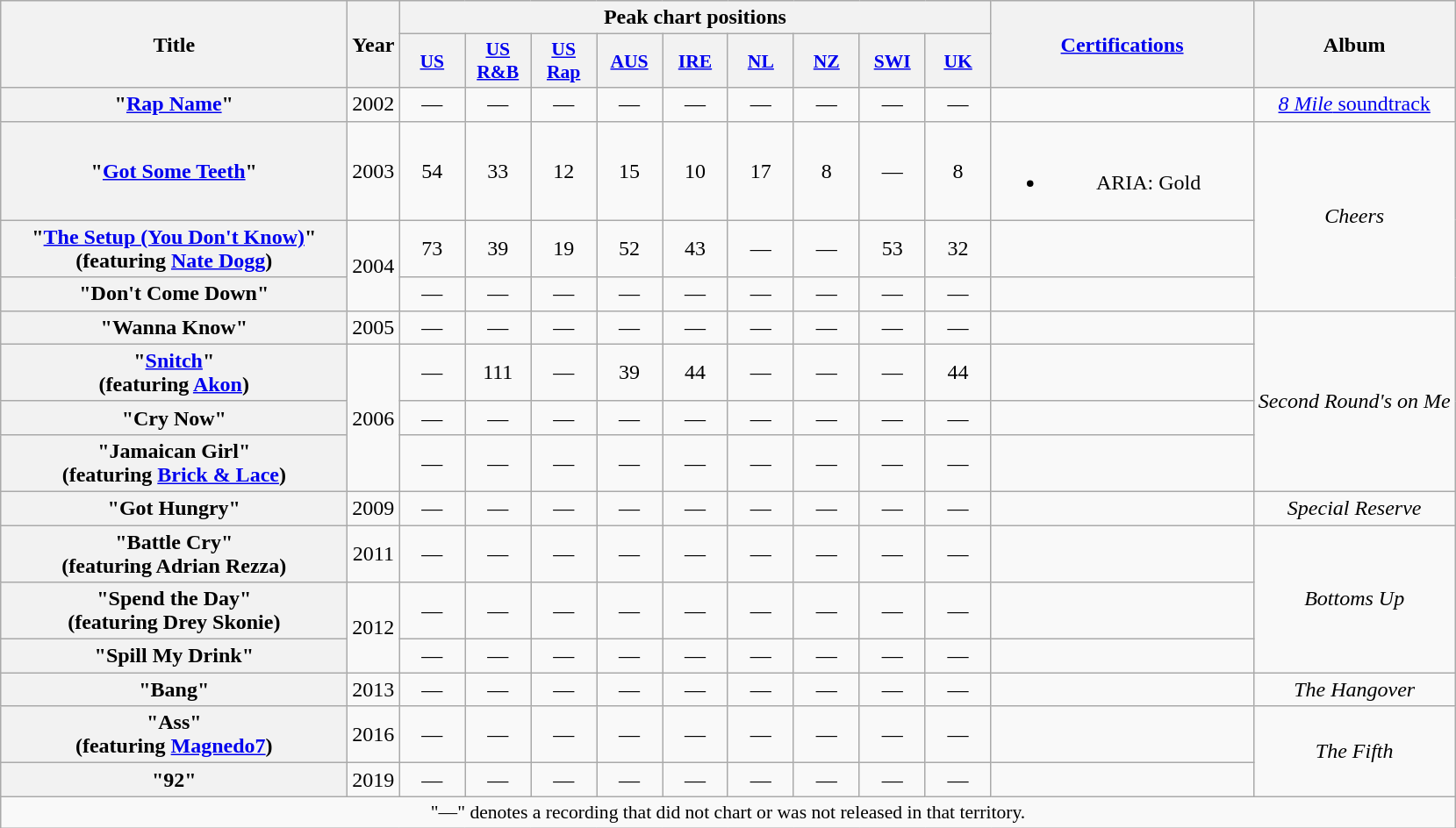<table class="wikitable plainrowheaders" style="text-align:center;">
<tr>
<th scope="col" rowspan="2" style="width:16em;">Title</th>
<th scope="col" rowspan="2">Year</th>
<th scope="col" colspan="9">Peak chart positions</th>
<th scope="col" rowspan="2" style="width:12em;"><a href='#'>Certifications</a></th>
<th scope="col" rowspan="2">Album</th>
</tr>
<tr>
<th style="width:3em; font-size:90%"><a href='#'>US</a><br></th>
<th style="width:3em; font-size:90%"><a href='#'>US<br>R&B</a><br></th>
<th style="width:3em; font-size:90%"><a href='#'>US<br>Rap</a><br></th>
<th style="width:3em; font-size:90%"><a href='#'>AUS</a><br></th>
<th style="width:3em; font-size:90%"><a href='#'>IRE</a><br></th>
<th style="width:3em; font-size:90%"><a href='#'>NL</a><br></th>
<th style="width:3em; font-size:90%"><a href='#'>NZ</a><br></th>
<th style="width:3em; font-size:90%"><a href='#'>SWI</a><br></th>
<th style="width:3em; font-size:90%"><a href='#'>UK</a><br></th>
</tr>
<tr>
<th scope="row">"<a href='#'>Rap Name</a>"</th>
<td>2002</td>
<td>—</td>
<td>—</td>
<td>—</td>
<td>—</td>
<td>—</td>
<td>—</td>
<td>—</td>
<td>—</td>
<td>—</td>
<td></td>
<td><a href='#'><em>8 Mile</em> soundtrack</a></td>
</tr>
<tr>
<th scope="row">"<a href='#'>Got Some Teeth</a>"</th>
<td>2003</td>
<td>54</td>
<td>33</td>
<td>12</td>
<td>15</td>
<td>10</td>
<td>17</td>
<td>8</td>
<td>—</td>
<td>8</td>
<td><br><ul><li>ARIA: Gold</li></ul></td>
<td rowspan="3"><em>Cheers</em></td>
</tr>
<tr>
<th scope="row">"<a href='#'>The Setup (You Don't Know)</a>"<br><span>(featuring <a href='#'>Nate Dogg</a>)</span></th>
<td rowspan="2">2004</td>
<td>73</td>
<td>39</td>
<td>19</td>
<td>52</td>
<td>43</td>
<td>—</td>
<td>—</td>
<td>53</td>
<td>32</td>
<td></td>
</tr>
<tr>
<th scope="row">"Don't Come Down"</th>
<td>—</td>
<td>—</td>
<td>—</td>
<td>—</td>
<td>—</td>
<td>—</td>
<td>—</td>
<td>—</td>
<td>—</td>
<td></td>
</tr>
<tr>
<th scope="row">"Wanna Know"</th>
<td>2005</td>
<td>—</td>
<td>—</td>
<td>—</td>
<td>—</td>
<td>—</td>
<td>—</td>
<td>—</td>
<td>—</td>
<td>—</td>
<td></td>
<td rowspan="4"><em>Second Round's on Me</em></td>
</tr>
<tr>
<th scope="row">"<a href='#'>Snitch</a>"<br><span>(featuring <a href='#'>Akon</a>)</span></th>
<td rowspan="3">2006</td>
<td>—</td>
<td>111</td>
<td>—</td>
<td>39</td>
<td>44</td>
<td>—</td>
<td>—</td>
<td>—</td>
<td>44</td>
<td></td>
</tr>
<tr>
<th scope="row">"Cry Now"</th>
<td>—</td>
<td>—</td>
<td>—</td>
<td>—</td>
<td>—</td>
<td>—</td>
<td>—</td>
<td>—</td>
<td>—</td>
<td></td>
</tr>
<tr>
<th scope="row">"Jamaican Girl"<br><span>(featuring <a href='#'>Brick & Lace</a>)</span></th>
<td>—</td>
<td>—</td>
<td>—</td>
<td>—</td>
<td>—</td>
<td>—</td>
<td>—</td>
<td>—</td>
<td>—</td>
<td></td>
</tr>
<tr>
<th scope="row">"Got Hungry"</th>
<td>2009</td>
<td>—</td>
<td>—</td>
<td>—</td>
<td>—</td>
<td>—</td>
<td>—</td>
<td>—</td>
<td>—</td>
<td>—</td>
<td></td>
<td><em>Special Reserve</em></td>
</tr>
<tr>
<th scope="row">"Battle Cry"<br><span>(featuring Adrian Rezza)</span></th>
<td>2011</td>
<td>—</td>
<td>—</td>
<td>—</td>
<td>—</td>
<td>—</td>
<td>—</td>
<td>—</td>
<td>—</td>
<td>—</td>
<td></td>
<td rowspan="3"><em>Bottoms Up</em></td>
</tr>
<tr>
<th scope="row">"Spend the Day"<br><span>(featuring Drey Skonie)</span></th>
<td rowspan="2">2012</td>
<td>—</td>
<td>—</td>
<td>—</td>
<td>—</td>
<td>—</td>
<td>—</td>
<td>—</td>
<td>—</td>
<td>—</td>
<td></td>
</tr>
<tr>
<th scope="row">"Spill My Drink"</th>
<td>—</td>
<td>—</td>
<td>—</td>
<td>—</td>
<td>—</td>
<td>—</td>
<td>—</td>
<td>—</td>
<td>—</td>
<td></td>
</tr>
<tr>
<th scope="row">"Bang"</th>
<td>2013</td>
<td>—</td>
<td>—</td>
<td>—</td>
<td>—</td>
<td>—</td>
<td>—</td>
<td>—</td>
<td>—</td>
<td>—</td>
<td></td>
<td><em>The Hangover</em></td>
</tr>
<tr>
<th scope="row">"Ass" <br><span>(featuring <a href='#'>Magnedo7</a>)</span></th>
<td>2016</td>
<td>—</td>
<td>—</td>
<td>—</td>
<td>—</td>
<td>—</td>
<td>—</td>
<td>—</td>
<td>—</td>
<td>—</td>
<td></td>
<td rowspan="2"><em>The Fifth</em></td>
</tr>
<tr>
<th scope="row">"92"</th>
<td>2019</td>
<td>—</td>
<td>—</td>
<td>—</td>
<td>—</td>
<td>—</td>
<td>—</td>
<td>—</td>
<td>—</td>
<td>—</td>
<td></td>
</tr>
<tr>
<td colspan="13" style="font-size:90%">"—" denotes a recording that did not chart or was not released in that territory.</td>
</tr>
</table>
